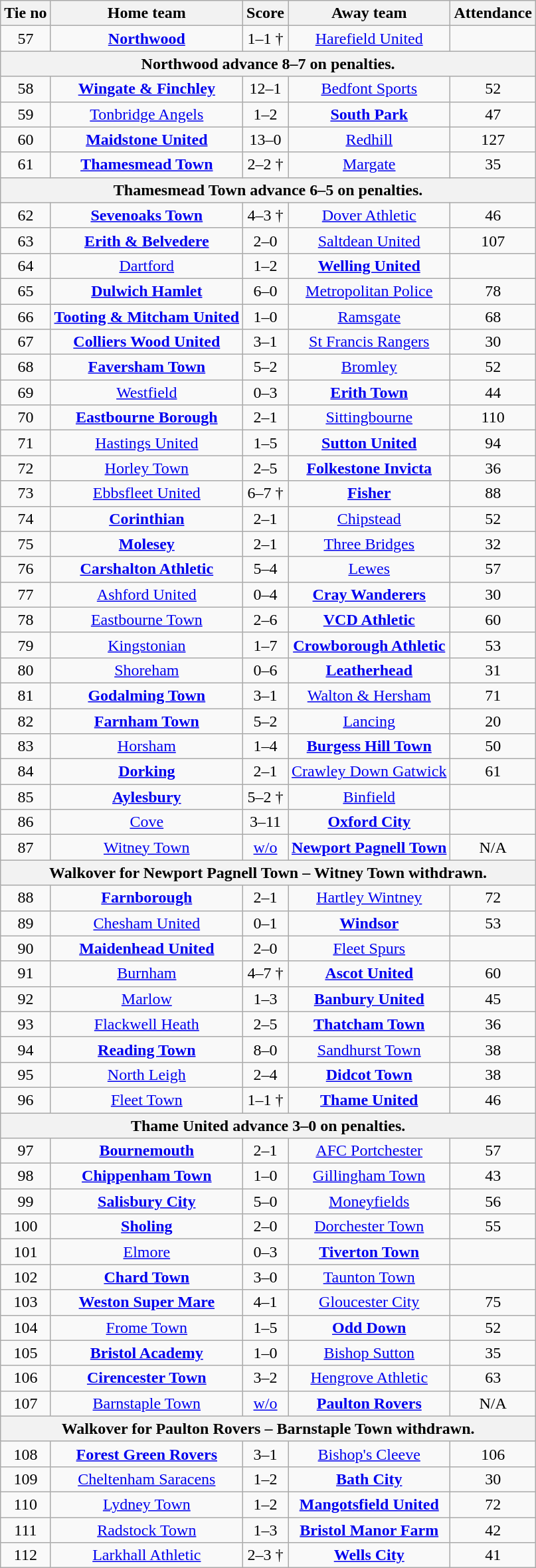<table class="wikitable" style="text-align:center">
<tr>
<th>Tie no</th>
<th>Home team</th>
<th>Score</th>
<th>Away team</th>
<th>Attendance</th>
</tr>
<tr>
<td>57</td>
<td><strong><a href='#'>Northwood</a></strong></td>
<td>1–1 †</td>
<td><a href='#'>Harefield United</a></td>
<td></td>
</tr>
<tr>
<th colspan="5">Northwood advance 8–7 on penalties.</th>
</tr>
<tr>
<td>58</td>
<td><strong><a href='#'>Wingate & Finchley</a></strong></td>
<td>12–1</td>
<td><a href='#'>Bedfont Sports</a></td>
<td>52</td>
</tr>
<tr>
<td>59</td>
<td><a href='#'>Tonbridge Angels</a></td>
<td>1–2</td>
<td><strong><a href='#'>South Park</a></strong></td>
<td>47</td>
</tr>
<tr>
<td>60</td>
<td><strong><a href='#'>Maidstone United</a></strong></td>
<td>13–0</td>
<td><a href='#'>Redhill</a></td>
<td>127</td>
</tr>
<tr>
<td>61</td>
<td><strong><a href='#'>Thamesmead Town</a></strong></td>
<td>2–2 †</td>
<td><a href='#'>Margate</a></td>
<td>35</td>
</tr>
<tr>
<th colspan="5">Thamesmead Town advance 6–5 on penalties.</th>
</tr>
<tr>
<td>62</td>
<td><strong><a href='#'>Sevenoaks Town</a></strong></td>
<td>4–3 †</td>
<td><a href='#'>Dover Athletic</a></td>
<td>46</td>
</tr>
<tr>
<td>63</td>
<td><strong><a href='#'>Erith & Belvedere</a></strong></td>
<td>2–0</td>
<td><a href='#'>Saltdean United</a></td>
<td>107</td>
</tr>
<tr>
<td>64</td>
<td><a href='#'>Dartford</a></td>
<td>1–2</td>
<td><strong><a href='#'>Welling United</a></strong></td>
<td></td>
</tr>
<tr>
<td>65</td>
<td><strong><a href='#'>Dulwich Hamlet</a></strong></td>
<td>6–0</td>
<td><a href='#'>Metropolitan Police</a></td>
<td>78</td>
</tr>
<tr>
<td>66</td>
<td><strong><a href='#'>Tooting & Mitcham United</a></strong></td>
<td>1–0</td>
<td><a href='#'>Ramsgate</a></td>
<td>68</td>
</tr>
<tr>
<td>67</td>
<td><strong><a href='#'>Colliers Wood United</a></strong></td>
<td>3–1</td>
<td><a href='#'>St Francis Rangers</a></td>
<td>30</td>
</tr>
<tr>
<td>68</td>
<td><strong><a href='#'>Faversham Town</a></strong></td>
<td>5–2</td>
<td><a href='#'>Bromley</a></td>
<td>52</td>
</tr>
<tr>
<td>69</td>
<td><a href='#'>Westfield</a></td>
<td>0–3</td>
<td><strong><a href='#'>Erith Town</a></strong></td>
<td>44</td>
</tr>
<tr>
<td>70</td>
<td><strong><a href='#'>Eastbourne Borough</a></strong></td>
<td>2–1</td>
<td><a href='#'>Sittingbourne</a></td>
<td>110</td>
</tr>
<tr>
<td>71</td>
<td><a href='#'>Hastings United</a></td>
<td>1–5</td>
<td><strong><a href='#'>Sutton United</a></strong></td>
<td>94</td>
</tr>
<tr>
<td>72</td>
<td><a href='#'>Horley Town</a></td>
<td>2–5</td>
<td><strong><a href='#'>Folkestone Invicta</a></strong></td>
<td>36</td>
</tr>
<tr>
<td>73</td>
<td><a href='#'>Ebbsfleet United</a></td>
<td>6–7 †</td>
<td><strong><a href='#'>Fisher</a></strong></td>
<td>88</td>
</tr>
<tr>
<td>74</td>
<td><strong><a href='#'>Corinthian</a></strong></td>
<td>2–1</td>
<td><a href='#'>Chipstead</a></td>
<td>52</td>
</tr>
<tr>
<td>75</td>
<td><strong><a href='#'>Molesey</a></strong></td>
<td>2–1</td>
<td><a href='#'>Three Bridges</a></td>
<td>32</td>
</tr>
<tr>
<td>76</td>
<td><strong><a href='#'>Carshalton Athletic</a></strong></td>
<td>5–4</td>
<td><a href='#'>Lewes</a></td>
<td>57</td>
</tr>
<tr>
<td>77</td>
<td><a href='#'>Ashford United</a></td>
<td>0–4</td>
<td><strong><a href='#'>Cray Wanderers</a></strong></td>
<td>30</td>
</tr>
<tr>
<td>78</td>
<td><a href='#'>Eastbourne Town</a></td>
<td>2–6</td>
<td><strong><a href='#'>VCD Athletic</a></strong></td>
<td>60</td>
</tr>
<tr>
<td>79</td>
<td><a href='#'>Kingstonian</a></td>
<td>1–7</td>
<td><strong><a href='#'>Crowborough Athletic</a></strong></td>
<td>53</td>
</tr>
<tr>
<td>80</td>
<td><a href='#'>Shoreham</a></td>
<td>0–6</td>
<td><strong><a href='#'>Leatherhead</a></strong></td>
<td>31</td>
</tr>
<tr>
<td>81</td>
<td><strong><a href='#'>Godalming Town</a></strong></td>
<td>3–1</td>
<td><a href='#'>Walton & Hersham</a></td>
<td>71</td>
</tr>
<tr>
<td>82</td>
<td><strong><a href='#'>Farnham Town</a></strong></td>
<td>5–2</td>
<td><a href='#'>Lancing</a></td>
<td>20</td>
</tr>
<tr>
<td>83</td>
<td><a href='#'>Horsham</a></td>
<td>1–4</td>
<td><strong><a href='#'>Burgess Hill Town</a></strong></td>
<td>50</td>
</tr>
<tr>
<td>84</td>
<td><strong><a href='#'>Dorking</a></strong></td>
<td>2–1</td>
<td><a href='#'>Crawley Down Gatwick</a></td>
<td>61</td>
</tr>
<tr>
<td>85</td>
<td><strong><a href='#'>Aylesbury</a></strong></td>
<td>5–2 †</td>
<td><a href='#'>Binfield</a></td>
<td></td>
</tr>
<tr>
<td>86</td>
<td><a href='#'>Cove</a></td>
<td>3–11</td>
<td><strong><a href='#'>Oxford City</a></strong></td>
<td></td>
</tr>
<tr>
<td>87</td>
<td><a href='#'>Witney Town</a></td>
<td><a href='#'>w/o</a></td>
<td><strong><a href='#'>Newport Pagnell Town</a></strong></td>
<td>N/A</td>
</tr>
<tr>
<th colspan="5">Walkover for Newport Pagnell Town – Witney Town withdrawn.</th>
</tr>
<tr>
<td>88</td>
<td><strong><a href='#'>Farnborough</a></strong></td>
<td>2–1</td>
<td><a href='#'>Hartley Wintney</a></td>
<td>72</td>
</tr>
<tr>
<td>89</td>
<td><a href='#'>Chesham United</a></td>
<td>0–1</td>
<td><strong><a href='#'>Windsor</a></strong></td>
<td>53</td>
</tr>
<tr>
<td>90</td>
<td><strong><a href='#'>Maidenhead United</a></strong></td>
<td>2–0</td>
<td><a href='#'>Fleet Spurs</a></td>
<td></td>
</tr>
<tr>
<td>91</td>
<td><a href='#'>Burnham</a></td>
<td>4–7 †</td>
<td><strong><a href='#'>Ascot United</a></strong></td>
<td>60</td>
</tr>
<tr>
<td>92</td>
<td><a href='#'>Marlow</a></td>
<td>1–3</td>
<td><strong><a href='#'>Banbury United</a></strong></td>
<td>45</td>
</tr>
<tr>
<td>93</td>
<td><a href='#'>Flackwell Heath</a></td>
<td>2–5</td>
<td><strong><a href='#'>Thatcham Town</a></strong></td>
<td>36</td>
</tr>
<tr>
<td>94</td>
<td><strong><a href='#'>Reading Town</a></strong></td>
<td>8–0</td>
<td><a href='#'>Sandhurst Town</a></td>
<td>38</td>
</tr>
<tr>
<td>95</td>
<td><a href='#'>North Leigh</a></td>
<td>2–4</td>
<td><strong><a href='#'>Didcot Town</a></strong></td>
<td>38</td>
</tr>
<tr>
<td>96</td>
<td><a href='#'>Fleet Town</a></td>
<td>1–1 †</td>
<td><strong><a href='#'>Thame United</a></strong></td>
<td>46</td>
</tr>
<tr>
<th colspan="5">Thame United advance 3–0 on penalties.</th>
</tr>
<tr>
<td>97</td>
<td><strong><a href='#'>Bournemouth</a></strong></td>
<td>2–1</td>
<td><a href='#'>AFC Portchester</a></td>
<td>57</td>
</tr>
<tr>
<td>98</td>
<td><strong><a href='#'>Chippenham Town</a></strong></td>
<td>1–0</td>
<td><a href='#'>Gillingham Town</a></td>
<td>43</td>
</tr>
<tr>
<td>99</td>
<td><strong><a href='#'>Salisbury City</a></strong></td>
<td>5–0</td>
<td><a href='#'>Moneyfields</a></td>
<td>56</td>
</tr>
<tr>
<td>100</td>
<td><strong><a href='#'>Sholing</a></strong></td>
<td>2–0</td>
<td><a href='#'>Dorchester Town</a></td>
<td>55</td>
</tr>
<tr>
<td>101</td>
<td><a href='#'>Elmore</a></td>
<td>0–3</td>
<td><strong><a href='#'>Tiverton Town</a></strong></td>
<td></td>
</tr>
<tr>
<td>102</td>
<td><strong><a href='#'>Chard Town</a></strong></td>
<td>3–0</td>
<td><a href='#'>Taunton Town</a></td>
<td></td>
</tr>
<tr>
<td>103</td>
<td><strong><a href='#'>Weston Super Mare</a></strong></td>
<td>4–1</td>
<td><a href='#'>Gloucester City</a></td>
<td>75</td>
</tr>
<tr>
<td>104</td>
<td><a href='#'>Frome Town</a></td>
<td>1–5</td>
<td><strong><a href='#'>Odd Down</a></strong></td>
<td>52</td>
</tr>
<tr>
<td>105</td>
<td><strong><a href='#'>Bristol Academy</a></strong></td>
<td>1–0</td>
<td><a href='#'>Bishop Sutton</a></td>
<td>35</td>
</tr>
<tr>
<td>106</td>
<td><strong><a href='#'>Cirencester Town</a></strong></td>
<td>3–2</td>
<td><a href='#'>Hengrove Athletic</a></td>
<td>63</td>
</tr>
<tr>
<td>107</td>
<td><a href='#'>Barnstaple Town</a></td>
<td><a href='#'>w/o</a></td>
<td><strong><a href='#'>Paulton Rovers</a></strong></td>
<td>N/A</td>
</tr>
<tr>
<th colspan="5">Walkover for Paulton Rovers – Barnstaple Town withdrawn.</th>
</tr>
<tr>
<td>108</td>
<td><strong><a href='#'>Forest Green Rovers</a></strong></td>
<td>3–1</td>
<td><a href='#'>Bishop's Cleeve</a></td>
<td>106</td>
</tr>
<tr>
<td>109</td>
<td><a href='#'>Cheltenham Saracens</a></td>
<td>1–2</td>
<td><strong><a href='#'>Bath City</a></strong></td>
<td>30</td>
</tr>
<tr>
<td>110</td>
<td><a href='#'>Lydney Town</a></td>
<td>1–2</td>
<td><strong><a href='#'>Mangotsfield United</a></strong></td>
<td>72</td>
</tr>
<tr>
<td>111</td>
<td><a href='#'>Radstock Town</a></td>
<td>1–3</td>
<td><strong><a href='#'>Bristol Manor Farm</a></strong></td>
<td>42</td>
</tr>
<tr>
<td>112</td>
<td><a href='#'>Larkhall Athletic</a></td>
<td>2–3 †</td>
<td><strong><a href='#'>Wells City</a></strong></td>
<td>41</td>
</tr>
</table>
